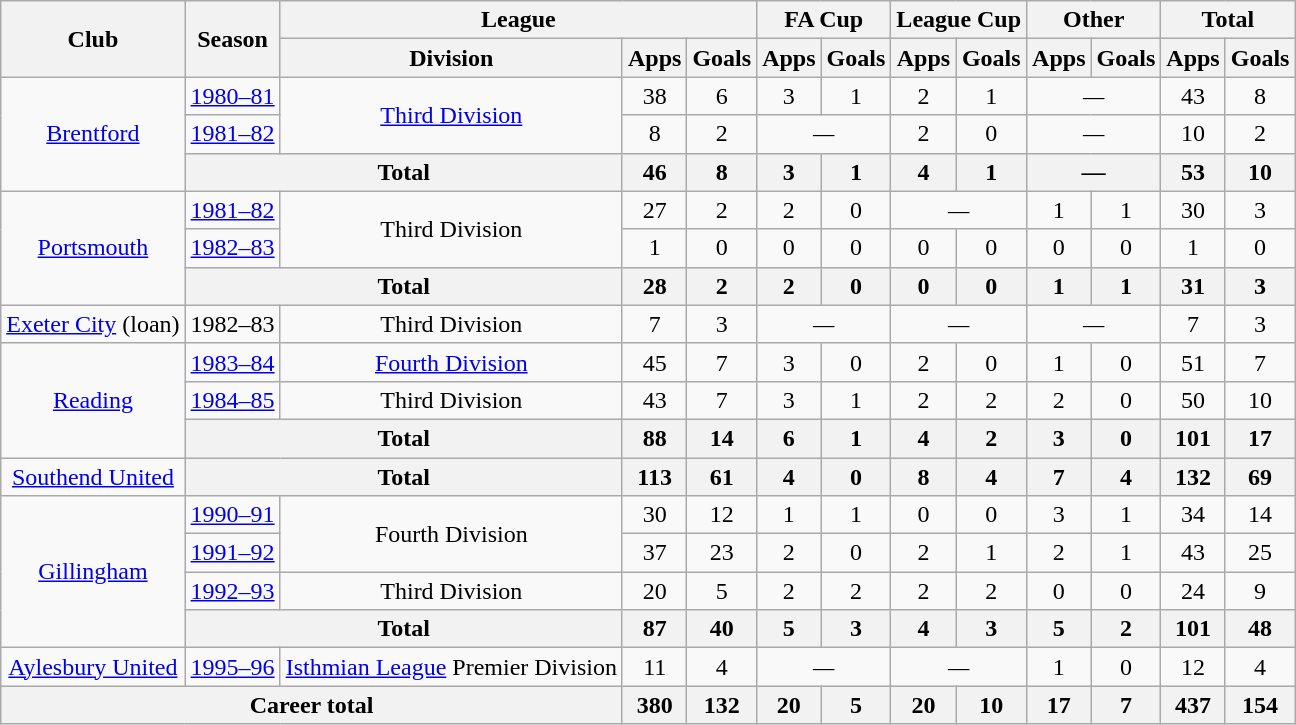<table class="wikitable" style="text-align: center;">
<tr>
<th rowspan="2">Club</th>
<th rowspan="2">Season</th>
<th colspan="3">League</th>
<th colspan="2">FA Cup</th>
<th colspan="2">League Cup</th>
<th colspan="2">Other</th>
<th colspan="2">Total</th>
</tr>
<tr>
<th>Division</th>
<th>Apps</th>
<th>Goals</th>
<th>Apps</th>
<th>Goals</th>
<th>Apps</th>
<th>Goals</th>
<th>Apps</th>
<th>Goals</th>
<th>Apps</th>
<th>Goals</th>
</tr>
<tr>
<td rowspan="3"><a href='#'>Brentford</a></td>
<td><a href='#'>1980–81</a></td>
<td rowspan="2"><a href='#'>Third Division</a></td>
<td>38</td>
<td>6</td>
<td>3</td>
<td>1</td>
<td>2</td>
<td>1</td>
<td colspan="2"><em>—</em></td>
<td>43</td>
<td>8</td>
</tr>
<tr>
<td><a href='#'>1981–82</a></td>
<td>8</td>
<td>2</td>
<td colspan="2"><em>—</em></td>
<td>2</td>
<td>0</td>
<td colspan="2"><em>—</em></td>
<td>10</td>
<td>2</td>
</tr>
<tr>
<th colspan="2">Total</th>
<th>46</th>
<th>8</th>
<th>3</th>
<th>1</th>
<th>4</th>
<th>1</th>
<th colspan="2"><em>—</em></th>
<th>53</th>
<th>10</th>
</tr>
<tr>
<td rowspan="3"><a href='#'>Portsmouth</a></td>
<td><a href='#'>1981–82</a></td>
<td rowspan="2">Third Division</td>
<td>27</td>
<td>2</td>
<td>2</td>
<td>0</td>
<td colspan="2"><em>—</em></td>
<td>1</td>
<td>1</td>
<td>30</td>
<td>3</td>
</tr>
<tr>
<td><a href='#'>1982–83</a></td>
<td>1</td>
<td>0</td>
<td>0</td>
<td>0</td>
<td>0</td>
<td>0</td>
<td>0</td>
<td>0</td>
<td>1</td>
<td>0</td>
</tr>
<tr>
<th colspan="2">Total</th>
<th>28</th>
<th>2</th>
<th>2</th>
<th>0</th>
<th>0</th>
<th>0</th>
<th>1</th>
<th>1</th>
<th>31</th>
<th>3</th>
</tr>
<tr>
<td><a href='#'>Exeter City</a> (loan)</td>
<td>1982–83</td>
<td>Third Division</td>
<td>7</td>
<td>3</td>
<td colspan="2"><em>—</em></td>
<td colspan="2"><em>—</em></td>
<td colspan="2"><em>—</em></td>
<td>7</td>
<td>3</td>
</tr>
<tr>
<td rowspan="3"><a href='#'>Reading</a></td>
<td><a href='#'>1983–84</a></td>
<td><a href='#'>Fourth Division</a></td>
<td>45</td>
<td>7</td>
<td>3</td>
<td>0</td>
<td>2</td>
<td>0</td>
<td>1</td>
<td>0</td>
<td>51</td>
<td>7</td>
</tr>
<tr>
<td><a href='#'>1984–85</a></td>
<td>Third Division</td>
<td>43</td>
<td>7</td>
<td>3</td>
<td>1</td>
<td>2</td>
<td>2</td>
<td>2</td>
<td>0</td>
<td>50</td>
<td>10</td>
</tr>
<tr>
<th colspan="2">Total</th>
<th>88</th>
<th>14</th>
<th>6</th>
<th>1</th>
<th>4</th>
<th>2</th>
<th>3</th>
<th>0</th>
<th>101</th>
<th>17</th>
</tr>
<tr>
<td><a href='#'>Southend United</a></td>
<th colspan="2">Total</th>
<th>113</th>
<th>61</th>
<th>4</th>
<th>0</th>
<th>8</th>
<th>4</th>
<th>7</th>
<th>4</th>
<th>132</th>
<th>69</th>
</tr>
<tr>
<td rowspan="4"><a href='#'>Gillingham</a></td>
<td><a href='#'>1990–91</a></td>
<td rowspan="2">Fourth Division</td>
<td>30</td>
<td>12</td>
<td>1</td>
<td>1</td>
<td>0</td>
<td>0</td>
<td>3</td>
<td>1</td>
<td>34</td>
<td>14</td>
</tr>
<tr>
<td><a href='#'>1991–92</a></td>
<td>37</td>
<td>23</td>
<td>2</td>
<td>0</td>
<td>2</td>
<td>1</td>
<td>2</td>
<td>1</td>
<td>43</td>
<td>25</td>
</tr>
<tr>
<td><a href='#'>1992–93</a></td>
<td>Third Division</td>
<td>20</td>
<td>5</td>
<td>2</td>
<td>2</td>
<td>2</td>
<td>2</td>
<td>0</td>
<td>0</td>
<td>24</td>
<td>9</td>
</tr>
<tr>
<th colspan="2">Total</th>
<th>87</th>
<th>40</th>
<th>5</th>
<th>3</th>
<th>4</th>
<th>3</th>
<th>5</th>
<th>2</th>
<th>101</th>
<th>48</th>
</tr>
<tr>
<td><a href='#'>Aylesbury United</a></td>
<td><a href='#'>1995–96</a></td>
<td><a href='#'>Isthmian League</a> Premier Division</td>
<td>11</td>
<td>4</td>
<td colspan="2"><em>—</em></td>
<td colspan="2"><em>—</em></td>
<td>1</td>
<td>0</td>
<td>12</td>
<td>4</td>
</tr>
<tr>
<th colspan="3">Career total</th>
<th>380</th>
<th>132</th>
<th>20</th>
<th>5</th>
<th>20</th>
<th>10</th>
<th>17</th>
<th>7</th>
<th>437</th>
<th>154</th>
</tr>
</table>
